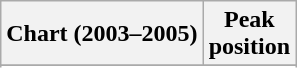<table class="wikitable sortable plainrowheaders" style="text-align:center">
<tr>
<th>Chart (2003–2005)</th>
<th>Peak<br>position</th>
</tr>
<tr>
</tr>
<tr>
</tr>
<tr>
</tr>
<tr>
</tr>
<tr>
</tr>
<tr>
</tr>
<tr>
</tr>
<tr>
</tr>
<tr>
</tr>
<tr>
</tr>
<tr>
</tr>
<tr>
</tr>
<tr>
</tr>
<tr>
</tr>
<tr>
</tr>
<tr>
</tr>
</table>
